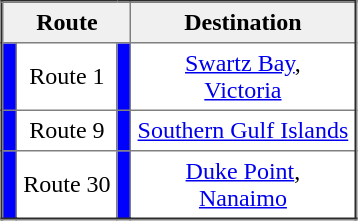<table class="toccolours" border="2" cellpadding="4" style="margin: 0 auto; border-collapse: collapse; text-align: center;">
<tr style="background: #F0F0F0;">
<th colspan="3">Route</th>
<th>Destination</th>
</tr>
<tr style="text-align: center;">
<td style="background:blue;"></td>
<td>Route 1</td>
<td style="background:blue;"></td>
<td colspan="2"><a href='#'>Swartz Bay</a>,<br><a href='#'>Victoria</a></td>
</tr>
<tr style="text-align: center;">
<td style="background:blue;"></td>
<td>Route 9</td>
<td style="background:blue;"></td>
<td colspan="2"><a href='#'>Southern Gulf Islands</a></td>
</tr>
<tr style="text-align: center;">
<td style="background:blue;"></td>
<td>Route 30</td>
<td style="background:blue;"></td>
<td colspan="2"><a href='#'>Duke Point</a>,<br><a href='#'>Nanaimo</a></td>
</tr>
</table>
